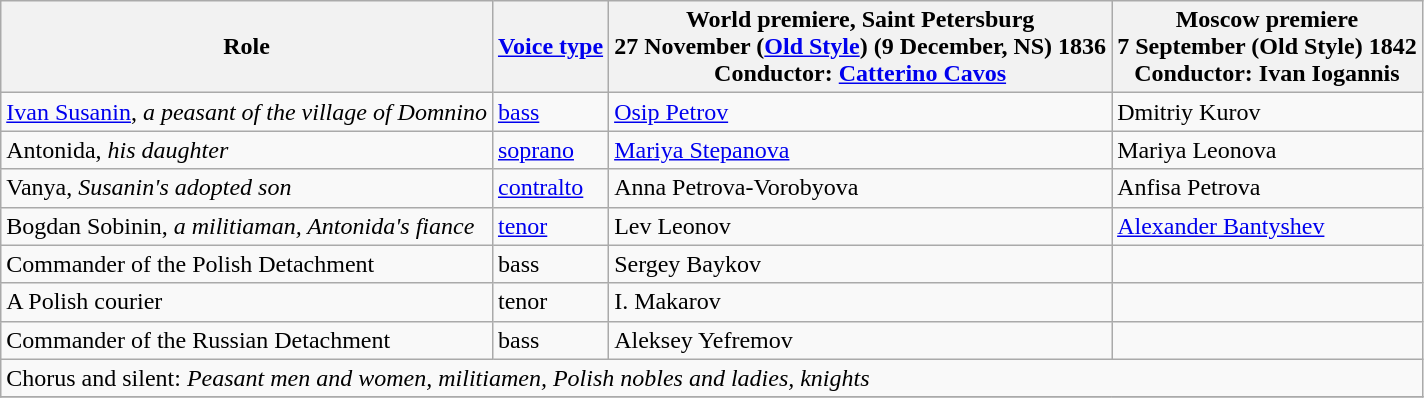<table class="wikitable" border="1">
<tr>
<th>Role</th>
<th><a href='#'>Voice type</a></th>
<th>World premiere, Saint Petersburg<br>27 November (<a href='#'>Old Style</a>) (9 December, NS) 1836<br>Conductor: <a href='#'>Catterino Cavos</a></th>
<th>Moscow premiere<br>7 September (Old Style) 1842<br>Conductor: Ivan Iogannis</th>
</tr>
<tr>
<td><a href='#'>Ivan Susanin</a>, <em>a peasant of the village of Domnino</em></td>
<td><a href='#'>bass</a></td>
<td><a href='#'>Osip Petrov</a></td>
<td>Dmitriy Kurov</td>
</tr>
<tr>
<td>Antonida, <em>his daughter</em></td>
<td><a href='#'>soprano</a></td>
<td><a href='#'>Mariya Stepanova</a></td>
<td>Mariya Leonova</td>
</tr>
<tr>
<td>Vanya, <em>Susanin's adopted son</em></td>
<td><a href='#'>contralto</a></td>
<td>Anna Petrova-Vorobyova</td>
<td>Anfisa Petrova</td>
</tr>
<tr>
<td>Bogdan Sobinin, <em>a militiaman, Antonida's fiance</em></td>
<td><a href='#'>tenor</a></td>
<td>Lev Leonov</td>
<td><a href='#'>Alexander Bantyshev</a></td>
</tr>
<tr>
<td>Commander of the Polish Detachment</td>
<td>bass</td>
<td>Sergey Baykov</td>
<td></td>
</tr>
<tr>
<td>A Polish courier</td>
<td>tenor</td>
<td>I. Makarov</td>
<td></td>
</tr>
<tr>
<td>Commander of the Russian Detachment</td>
<td>bass</td>
<td>Aleksey Yefremov</td>
<td></td>
</tr>
<tr>
<td colspan="4">Chorus and silent: <em>Peasant men and women, militiamen, Polish nobles and ladies, knights</em></td>
</tr>
<tr>
</tr>
</table>
